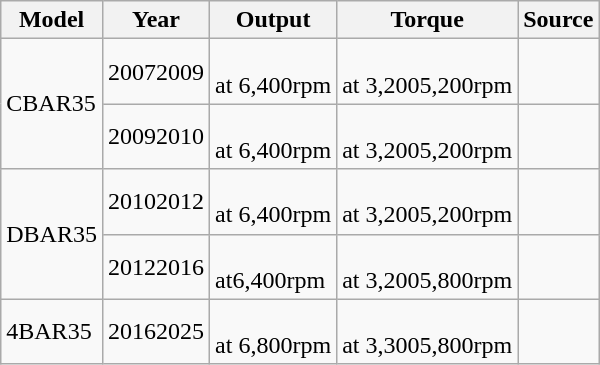<table class="wikitable sortable">
<tr>
<th>Model</th>
<th>Year</th>
<th>Output</th>
<th>Torque</th>
<th>Source</th>
</tr>
<tr>
<td rowspan="2">CBAR35</td>
<td>20072009</td>
<td><br>at 6,400rpm</td>
<td><br>at 3,2005,200rpm</td>
<td></td>
</tr>
<tr>
<td>20092010</td>
<td><br>at 6,400rpm</td>
<td><br>at 3,2005,200rpm</td>
<td></td>
</tr>
<tr>
<td rowspan="2">DBAR35</td>
<td>20102012</td>
<td><br>at 6,400rpm</td>
<td><br>at 3,2005,200rpm</td>
<td></td>
</tr>
<tr>
<td>20122016</td>
<td><br>at6,400rpm</td>
<td><br>at 3,2005,800rpm</td>
<td></td>
</tr>
<tr>
<td>4BAR35</td>
<td>20162025</td>
<td><br>at 6,800rpm</td>
<td><br>at 3,3005,800rpm</td>
<td></td>
</tr>
</table>
